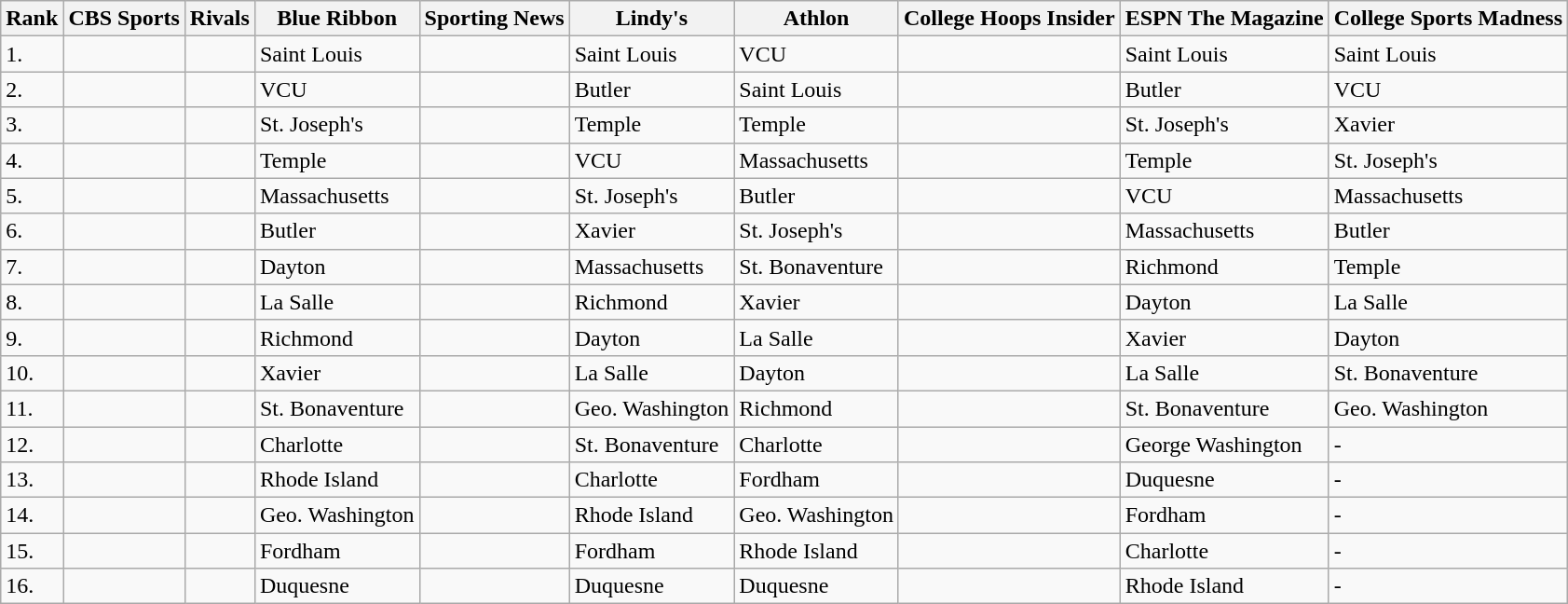<table class="wikitable">
<tr>
<th>Rank</th>
<th>CBS Sports</th>
<th>Rivals</th>
<th>Blue Ribbon</th>
<th>Sporting News</th>
<th>Lindy's</th>
<th>Athlon</th>
<th>College Hoops Insider</th>
<th>ESPN The Magazine</th>
<th>College Sports Madness</th>
</tr>
<tr>
<td>1.</td>
<td></td>
<td></td>
<td>Saint Louis</td>
<td></td>
<td>Saint Louis</td>
<td>VCU</td>
<td></td>
<td>Saint Louis</td>
<td>Saint Louis</td>
</tr>
<tr>
<td>2.</td>
<td></td>
<td></td>
<td>VCU</td>
<td></td>
<td>Butler</td>
<td>Saint Louis</td>
<td></td>
<td>Butler</td>
<td>VCU</td>
</tr>
<tr>
<td>3.</td>
<td></td>
<td></td>
<td>St. Joseph's</td>
<td></td>
<td>Temple</td>
<td>Temple</td>
<td></td>
<td>St. Joseph's</td>
<td>Xavier</td>
</tr>
<tr>
<td>4.</td>
<td></td>
<td></td>
<td>Temple</td>
<td></td>
<td>VCU</td>
<td>Massachusetts</td>
<td></td>
<td>Temple</td>
<td>St. Joseph's</td>
</tr>
<tr>
<td>5.</td>
<td></td>
<td></td>
<td>Massachusetts</td>
<td></td>
<td>St. Joseph's</td>
<td>Butler</td>
<td></td>
<td>VCU</td>
<td>Massachusetts</td>
</tr>
<tr>
<td>6.</td>
<td></td>
<td></td>
<td>Butler</td>
<td></td>
<td>Xavier</td>
<td>St. Joseph's</td>
<td></td>
<td>Massachusetts</td>
<td>Butler</td>
</tr>
<tr>
<td>7.</td>
<td></td>
<td></td>
<td>Dayton</td>
<td></td>
<td>Massachusetts</td>
<td>St. Bonaventure</td>
<td></td>
<td>Richmond</td>
<td>Temple</td>
</tr>
<tr>
<td>8.</td>
<td></td>
<td></td>
<td>La Salle</td>
<td></td>
<td>Richmond</td>
<td>Xavier</td>
<td></td>
<td>Dayton</td>
<td>La Salle</td>
</tr>
<tr>
<td>9.</td>
<td></td>
<td></td>
<td>Richmond</td>
<td></td>
<td>Dayton</td>
<td>La Salle</td>
<td></td>
<td>Xavier</td>
<td>Dayton</td>
</tr>
<tr>
<td>10.</td>
<td></td>
<td></td>
<td>Xavier</td>
<td></td>
<td>La Salle</td>
<td>Dayton</td>
<td></td>
<td>La Salle</td>
<td>St. Bonaventure</td>
</tr>
<tr>
<td>11.</td>
<td></td>
<td></td>
<td>St. Bonaventure</td>
<td></td>
<td>Geo. Washington</td>
<td>Richmond</td>
<td></td>
<td>St. Bonaventure</td>
<td>Geo. Washington</td>
</tr>
<tr>
<td>12.</td>
<td></td>
<td></td>
<td>Charlotte</td>
<td></td>
<td>St. Bonaventure</td>
<td>Charlotte</td>
<td></td>
<td>George Washington</td>
<td>-</td>
</tr>
<tr>
<td>13.</td>
<td></td>
<td></td>
<td>Rhode Island</td>
<td></td>
<td>Charlotte</td>
<td>Fordham</td>
<td></td>
<td>Duquesne</td>
<td>-</td>
</tr>
<tr>
<td>14.</td>
<td></td>
<td></td>
<td>Geo. Washington</td>
<td></td>
<td>Rhode Island</td>
<td>Geo. Washington</td>
<td></td>
<td>Fordham</td>
<td>-</td>
</tr>
<tr>
<td>15.</td>
<td></td>
<td></td>
<td>Fordham</td>
<td></td>
<td>Fordham</td>
<td>Rhode Island</td>
<td></td>
<td>Charlotte</td>
<td>-</td>
</tr>
<tr>
<td>16.</td>
<td></td>
<td></td>
<td>Duquesne</td>
<td></td>
<td>Duquesne</td>
<td>Duquesne</td>
<td></td>
<td>Rhode Island</td>
<td>-</td>
</tr>
</table>
